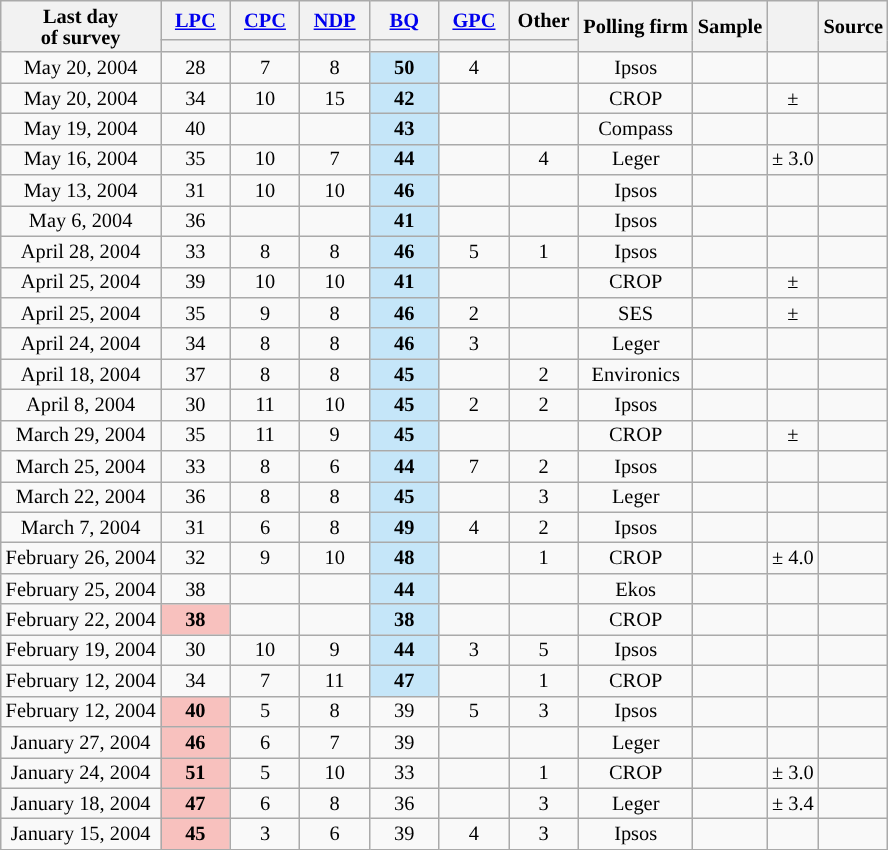<table class="wikitable" style="text-align:center;font-size:85%;line-height:14px;" align="center">
<tr>
<th rowspan="2" scope=col>Last day <br>of survey</th>
<th class="unsortable" style="width:40px;"><a href='#'>LPC</a></th>
<th class="unsortable" style="width:40px;"><a href='#'>CPC</a></th>
<th class="unsortable" style="width:40px;"><a href='#'>NDP</a></th>
<th class="unsortable" style="width:40px;"><a href='#'>BQ</a></th>
<th class="unsortable" style="width:40px;"><a href='#'>GPC</a></th>
<th class="unsortable" style="width:40px;">Other</th>
<th rowspan="2">Polling firm</th>
<th rowspan="2">Sample</th>
<th rowspan="2"></th>
<th rowspan="2">Source</th>
</tr>
<tr style="line-height:5px;">
<th style="background:"></th>
<th style="background:"></th>
<th style="background:"></th>
<th style="background:"></th>
<th style="background:"></th>
<th style="background:"></th>
</tr>
<tr>
<td>May 20, 2004</td>
<td>28</td>
<td>7</td>
<td>8</td>
<td style="background:#C5E6F9"><strong>50</strong></td>
<td>4</td>
<td></td>
<td>Ipsos</td>
<td></td>
<td></td>
<td></td>
</tr>
<tr>
<td>May 20, 2004</td>
<td>34</td>
<td>10</td>
<td>15</td>
<td style="background:#C5E6F9"><strong>42</strong></td>
<td></td>
<td></td>
<td>CROP</td>
<td></td>
<td>± </td>
<td></td>
</tr>
<tr>
<td>May 19, 2004</td>
<td>40</td>
<td></td>
<td></td>
<td style="background:#C5E6F9"><strong>43</strong></td>
<td></td>
<td></td>
<td>Compass</td>
<td></td>
<td></td>
<td></td>
</tr>
<tr>
<td>May 16, 2004</td>
<td>35</td>
<td>10</td>
<td>7</td>
<td style="background:#C5E6F9"><strong>44</strong></td>
<td></td>
<td>4</td>
<td>Leger</td>
<td></td>
<td>± 3.0</td>
<td></td>
</tr>
<tr>
<td>May 13, 2004</td>
<td>31</td>
<td>10</td>
<td>10</td>
<td style="background:#C5E6F9"><strong>46</strong></td>
<td></td>
<td></td>
<td>Ipsos</td>
<td></td>
<td></td>
<td></td>
</tr>
<tr>
<td>May 6, 2004</td>
<td>36</td>
<td></td>
<td></td>
<td style="background:#C5E6F9"><strong>41</strong></td>
<td></td>
<td></td>
<td>Ipsos</td>
<td></td>
<td></td>
<td></td>
</tr>
<tr>
<td>April 28, 2004</td>
<td>33</td>
<td>8</td>
<td>8</td>
<td style="background:#C5E6F9"><strong>46</strong></td>
<td>5</td>
<td>1</td>
<td>Ipsos</td>
<td></td>
<td></td>
<td></td>
</tr>
<tr>
<td>April 25, 2004</td>
<td>39</td>
<td>10</td>
<td>10</td>
<td style="background:#C5E6F9"><strong>41</strong></td>
<td></td>
<td></td>
<td>CROP</td>
<td></td>
<td>± </td>
<td></td>
</tr>
<tr>
<td>April 25, 2004</td>
<td>35</td>
<td>9</td>
<td>8</td>
<td style="background:#C5E6F9"><strong>46</strong></td>
<td>2</td>
<td></td>
<td>SES</td>
<td></td>
<td>± </td>
<td></td>
</tr>
<tr>
<td>April 24, 2004</td>
<td>34</td>
<td>8</td>
<td>8</td>
<td style="background:#C5E6F9"><strong>46</strong></td>
<td>3</td>
<td></td>
<td>Leger</td>
<td></td>
<td></td>
<td></td>
</tr>
<tr>
<td>April 18, 2004</td>
<td>37</td>
<td>8</td>
<td>8</td>
<td style="background:#C5E6F9"><strong>45</strong></td>
<td></td>
<td>2</td>
<td>Environics</td>
<td></td>
<td></td>
<td></td>
</tr>
<tr>
<td>April 8, 2004</td>
<td>30</td>
<td>11</td>
<td>10</td>
<td style="background:#C5E6F9"><strong>45</strong></td>
<td>2</td>
<td>2</td>
<td>Ipsos</td>
<td></td>
<td></td>
<td></td>
</tr>
<tr>
<td>March 29, 2004</td>
<td>35</td>
<td>11</td>
<td>9</td>
<td style="background:#C5E6F9"><strong>45</strong></td>
<td></td>
<td></td>
<td>CROP</td>
<td></td>
<td>± </td>
<td></td>
</tr>
<tr>
<td>March 25, 2004</td>
<td>33</td>
<td>8</td>
<td>6</td>
<td style="background:#C5E6F9"><strong>44</strong></td>
<td>7</td>
<td>2</td>
<td>Ipsos</td>
<td></td>
<td></td>
<td></td>
</tr>
<tr>
<td>March 22, 2004</td>
<td>36</td>
<td>8</td>
<td>8</td>
<td style="background:#C5E6F9"><strong>45</strong></td>
<td></td>
<td>3</td>
<td>Leger</td>
<td></td>
<td></td>
<td></td>
</tr>
<tr>
<td>March 7, 2004</td>
<td>31</td>
<td>6</td>
<td>8</td>
<td style="background:#C5E6F9"><strong>49</strong></td>
<td>4</td>
<td>2</td>
<td>Ipsos</td>
<td></td>
<td></td>
<td></td>
</tr>
<tr>
<td>February 26, 2004</td>
<td>32</td>
<td>9</td>
<td>10</td>
<td style="background:#C5E6F9"><strong>48</strong></td>
<td></td>
<td>1</td>
<td>CROP</td>
<td></td>
<td>± 4.0</td>
<td></td>
</tr>
<tr>
<td>February 25, 2004</td>
<td>38</td>
<td></td>
<td></td>
<td style="background:#C5E6F9"><strong>44</strong></td>
<td></td>
<td></td>
<td>Ekos</td>
<td></td>
<td></td>
<td></td>
</tr>
<tr>
<td>February 22, 2004</td>
<td style="background:#F8C1BE"><strong>38</strong></td>
<td></td>
<td></td>
<td style="background:#C5E6F9"><strong>38</strong></td>
<td></td>
<td></td>
<td>CROP</td>
<td></td>
<td></td>
<td></td>
</tr>
<tr>
<td>February 19, 2004</td>
<td>30</td>
<td>10</td>
<td>9</td>
<td style="background:#C5E6F9"><strong>44</strong></td>
<td>3</td>
<td>5</td>
<td>Ipsos</td>
<td></td>
<td></td>
<td></td>
</tr>
<tr>
<td>February 12, 2004</td>
<td>34</td>
<td>7</td>
<td>11</td>
<td style="background:#C5E6F9"><strong>47</strong></td>
<td></td>
<td>1</td>
<td>CROP</td>
<td></td>
<td></td>
<td></td>
</tr>
<tr>
<td>February 12, 2004</td>
<td style="background:#F8C1BE"><strong>40</strong></td>
<td>5</td>
<td>8</td>
<td>39</td>
<td>5</td>
<td>3</td>
<td>Ipsos</td>
<td></td>
<td></td>
<td></td>
</tr>
<tr>
<td>January 27, 2004</td>
<td style="background:#F8C1BE"><strong>46</strong></td>
<td>6</td>
<td>7</td>
<td>39</td>
<td></td>
<td></td>
<td>Leger</td>
<td></td>
<td></td>
<td></td>
</tr>
<tr>
<td>January 24, 2004</td>
<td style="background:#F8C1BE"><strong>51</strong></td>
<td>5</td>
<td>10</td>
<td>33</td>
<td></td>
<td>1</td>
<td>CROP</td>
<td></td>
<td>± 3.0</td>
<td></td>
</tr>
<tr>
<td>January 18, 2004</td>
<td style="background:#F8C1BE"><strong>47</strong></td>
<td>6</td>
<td>8</td>
<td>36</td>
<td></td>
<td>3</td>
<td>Leger</td>
<td></td>
<td>± 3.4</td>
<td></td>
</tr>
<tr>
<td>January 15, 2004</td>
<td style="background:#F8C1BE"><strong>45</strong></td>
<td>3</td>
<td>6</td>
<td>39</td>
<td>4</td>
<td>3</td>
<td>Ipsos</td>
<td></td>
<td></td>
<td></td>
</tr>
</table>
